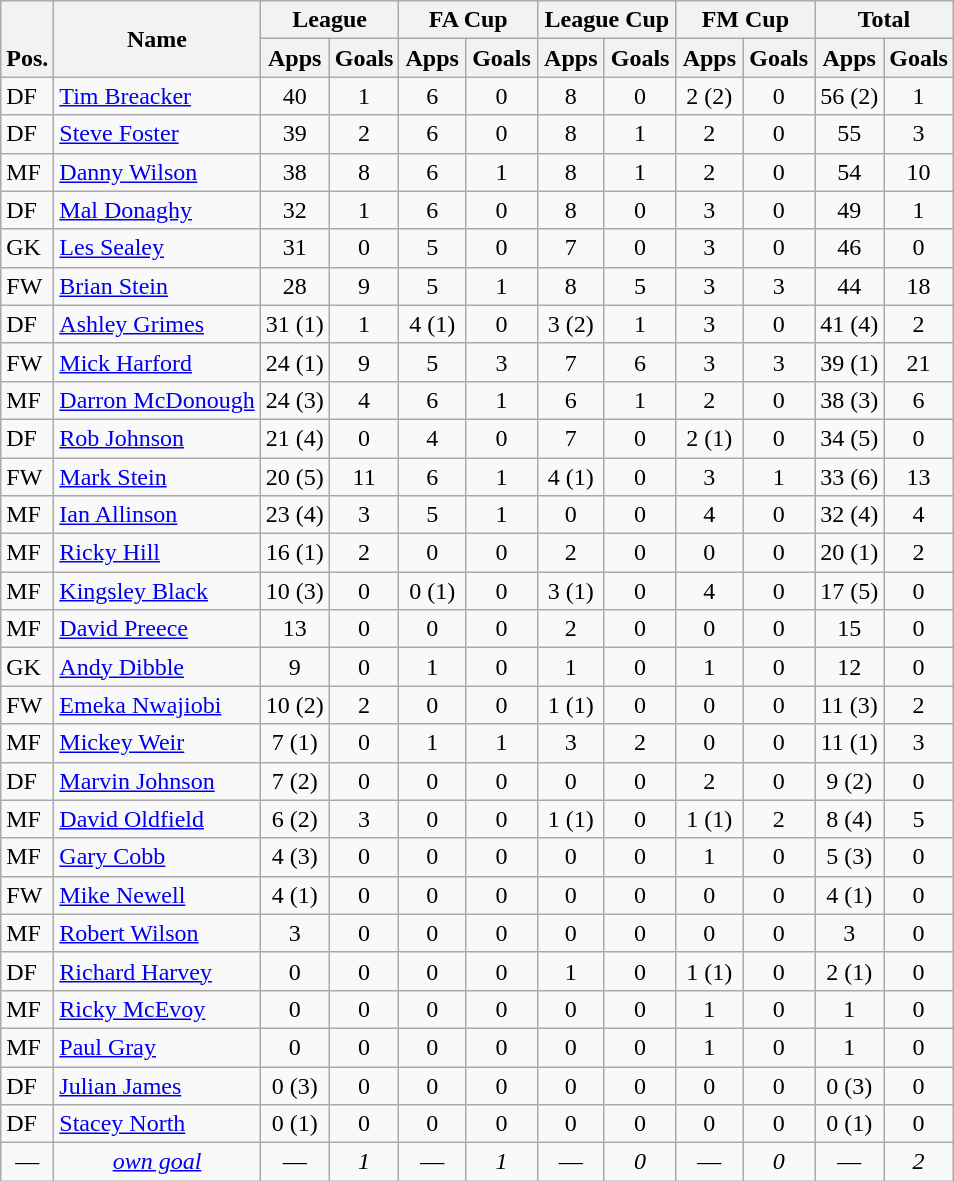<table class="wikitable" style="text-align:center">
<tr>
<th rowspan="2" valign="bottom">Pos.</th>
<th rowspan="2">Name</th>
<th colspan="2" width="85">League</th>
<th colspan="2" width="85">FA Cup</th>
<th colspan="2" width="85">League Cup</th>
<th colspan="2" width="85">FM Cup</th>
<th colspan="2" width="85">Total</th>
</tr>
<tr>
<th>Apps</th>
<th>Goals</th>
<th>Apps</th>
<th>Goals</th>
<th>Apps</th>
<th>Goals</th>
<th>Apps</th>
<th>Goals</th>
<th>Apps</th>
<th>Goals</th>
</tr>
<tr>
<td align="left">DF</td>
<td align="left"> <a href='#'>Tim Breacker</a></td>
<td>40</td>
<td>1</td>
<td>6</td>
<td>0</td>
<td>8</td>
<td>0</td>
<td>2 (2)</td>
<td>0</td>
<td>56 (2)</td>
<td>1</td>
</tr>
<tr>
<td align="left">DF</td>
<td align="left"> <a href='#'>Steve Foster</a></td>
<td>39</td>
<td>2</td>
<td>6</td>
<td>0</td>
<td>8</td>
<td>1</td>
<td>2</td>
<td>0</td>
<td>55</td>
<td>3</td>
</tr>
<tr>
<td align="left">MF</td>
<td align="left"> <a href='#'>Danny Wilson</a></td>
<td>38</td>
<td>8</td>
<td>6</td>
<td>1</td>
<td>8</td>
<td>1</td>
<td>2</td>
<td>0</td>
<td>54</td>
<td>10</td>
</tr>
<tr>
<td align="left">DF</td>
<td align="left"> <a href='#'>Mal Donaghy</a></td>
<td>32</td>
<td>1</td>
<td>6</td>
<td>0</td>
<td>8</td>
<td>0</td>
<td>3</td>
<td>0</td>
<td>49</td>
<td>1</td>
</tr>
<tr>
<td align="left">GK</td>
<td align="left"> <a href='#'>Les Sealey</a></td>
<td>31</td>
<td>0</td>
<td>5</td>
<td>0</td>
<td>7</td>
<td>0</td>
<td>3</td>
<td>0</td>
<td>46</td>
<td>0</td>
</tr>
<tr>
<td align="left">FW</td>
<td align="left"> <a href='#'>Brian Stein</a></td>
<td>28</td>
<td>9</td>
<td>5</td>
<td>1</td>
<td>8</td>
<td>5</td>
<td>3</td>
<td>3</td>
<td>44</td>
<td>18</td>
</tr>
<tr>
<td align="left">DF</td>
<td align="left"> <a href='#'>Ashley Grimes</a></td>
<td>31 (1)</td>
<td>1</td>
<td>4 (1)</td>
<td>0</td>
<td>3 (2)</td>
<td>1</td>
<td>3</td>
<td>0</td>
<td>41 (4)</td>
<td>2</td>
</tr>
<tr>
<td align="left">FW</td>
<td align="left"> <a href='#'>Mick Harford</a></td>
<td>24 (1)</td>
<td>9</td>
<td>5</td>
<td>3</td>
<td>7</td>
<td>6</td>
<td>3</td>
<td>3</td>
<td>39 (1)</td>
<td>21</td>
</tr>
<tr>
<td align="left">MF</td>
<td align="left"> <a href='#'>Darron McDonough</a></td>
<td>24 (3)</td>
<td>4</td>
<td>6</td>
<td>1</td>
<td>6</td>
<td>1</td>
<td>2</td>
<td>0</td>
<td>38 (3)</td>
<td>6</td>
</tr>
<tr>
<td align="left">DF</td>
<td align="left"> <a href='#'>Rob Johnson</a></td>
<td>21 (4)</td>
<td>0</td>
<td>4</td>
<td>0</td>
<td>7</td>
<td>0</td>
<td>2 (1)</td>
<td>0</td>
<td>34 (5)</td>
<td>0</td>
</tr>
<tr>
<td align="left">FW</td>
<td align="left"> <a href='#'>Mark Stein</a></td>
<td>20 (5)</td>
<td>11</td>
<td>6</td>
<td>1</td>
<td>4 (1)</td>
<td>0</td>
<td>3</td>
<td>1</td>
<td>33 (6)</td>
<td>13</td>
</tr>
<tr>
<td align="left">MF</td>
<td align="left"> <a href='#'>Ian Allinson</a></td>
<td>23 (4)</td>
<td>3</td>
<td>5</td>
<td>1</td>
<td>0</td>
<td>0</td>
<td>4</td>
<td>0</td>
<td>32 (4)</td>
<td>4</td>
</tr>
<tr>
<td align="left">MF</td>
<td align="left"> <a href='#'>Ricky Hill</a></td>
<td>16 (1)</td>
<td>2</td>
<td>0</td>
<td>0</td>
<td>2</td>
<td>0</td>
<td>0</td>
<td>0</td>
<td>20 (1)</td>
<td>2</td>
</tr>
<tr>
<td align="left">MF</td>
<td align="left"> <a href='#'>Kingsley Black</a></td>
<td>10 (3)</td>
<td>0</td>
<td>0 (1)</td>
<td>0</td>
<td>3 (1)</td>
<td>0</td>
<td>4</td>
<td>0</td>
<td>17 (5)</td>
<td>0</td>
</tr>
<tr>
<td align="left">MF</td>
<td align="left"> <a href='#'>David Preece</a></td>
<td>13</td>
<td>0</td>
<td>0</td>
<td>0</td>
<td>2</td>
<td>0</td>
<td>0</td>
<td>0</td>
<td>15</td>
<td>0</td>
</tr>
<tr>
<td align="left">GK</td>
<td align="left"> <a href='#'>Andy Dibble</a></td>
<td>9</td>
<td>0</td>
<td>1</td>
<td>0</td>
<td>1</td>
<td>0</td>
<td>1</td>
<td>0</td>
<td>12</td>
<td>0</td>
</tr>
<tr>
<td align="left">FW</td>
<td align="left"> <a href='#'>Emeka Nwajiobi</a></td>
<td>10 (2)</td>
<td>2</td>
<td>0</td>
<td>0</td>
<td>1 (1)</td>
<td>0</td>
<td>0</td>
<td>0</td>
<td>11 (3)</td>
<td>2</td>
</tr>
<tr>
<td align="left">MF</td>
<td align="left"> <a href='#'>Mickey Weir</a></td>
<td>7 (1)</td>
<td>0</td>
<td>1</td>
<td>1</td>
<td>3</td>
<td>2</td>
<td>0</td>
<td>0</td>
<td>11 (1)</td>
<td>3</td>
</tr>
<tr>
<td align="left">DF</td>
<td align="left"> <a href='#'>Marvin Johnson</a></td>
<td>7 (2)</td>
<td>0</td>
<td>0</td>
<td>0</td>
<td>0</td>
<td>0</td>
<td>2</td>
<td>0</td>
<td>9 (2)</td>
<td>0</td>
</tr>
<tr>
<td align="left">MF</td>
<td align="left"> <a href='#'>David Oldfield</a></td>
<td>6 (2)</td>
<td>3</td>
<td>0</td>
<td>0</td>
<td>1 (1)</td>
<td>0</td>
<td>1 (1)</td>
<td>2</td>
<td>8 (4)</td>
<td>5</td>
</tr>
<tr>
<td align="left">MF</td>
<td align="left"> <a href='#'>Gary Cobb</a></td>
<td>4 (3)</td>
<td>0</td>
<td>0</td>
<td>0</td>
<td>0</td>
<td>0</td>
<td>1</td>
<td>0</td>
<td>5 (3)</td>
<td>0</td>
</tr>
<tr>
<td align="left">FW</td>
<td align="left"> <a href='#'>Mike Newell</a></td>
<td>4 (1)</td>
<td>0</td>
<td>0</td>
<td>0</td>
<td>0</td>
<td>0</td>
<td>0</td>
<td>0</td>
<td>4 (1)</td>
<td>0</td>
</tr>
<tr>
<td align="left">MF</td>
<td align="left"> <a href='#'>Robert Wilson</a></td>
<td>3</td>
<td>0</td>
<td>0</td>
<td>0</td>
<td>0</td>
<td>0</td>
<td>0</td>
<td>0</td>
<td>3</td>
<td>0</td>
</tr>
<tr>
<td align="left">DF</td>
<td align="left"> <a href='#'>Richard Harvey</a></td>
<td>0</td>
<td>0</td>
<td>0</td>
<td>0</td>
<td>1</td>
<td>0</td>
<td>1 (1)</td>
<td>0</td>
<td>2 (1)</td>
<td>0</td>
</tr>
<tr>
<td align="left">MF</td>
<td align="left"> <a href='#'>Ricky McEvoy</a></td>
<td>0</td>
<td>0</td>
<td>0</td>
<td>0</td>
<td>0</td>
<td>0</td>
<td>1</td>
<td>0</td>
<td>1</td>
<td>0</td>
</tr>
<tr>
<td align="left">MF</td>
<td align="left"> <a href='#'>Paul Gray</a></td>
<td>0</td>
<td>0</td>
<td>0</td>
<td>0</td>
<td>0</td>
<td>0</td>
<td>1</td>
<td>0</td>
<td>1</td>
<td>0</td>
</tr>
<tr>
<td align="left">DF</td>
<td align="left"> <a href='#'>Julian James</a></td>
<td>0 (3)</td>
<td>0</td>
<td>0</td>
<td>0</td>
<td>0</td>
<td>0</td>
<td>0</td>
<td>0</td>
<td>0 (3)</td>
<td>0</td>
</tr>
<tr>
<td align="left">DF</td>
<td align="left"> <a href='#'>Stacey North</a></td>
<td>0 (1)</td>
<td>0</td>
<td>0</td>
<td>0</td>
<td>0</td>
<td>0</td>
<td>0</td>
<td>0</td>
<td>0 (1)</td>
<td>0</td>
</tr>
<tr>
<td>—</td>
<td><em><a href='#'>own goal</a></em></td>
<td>—</td>
<td><em>1</em></td>
<td>—</td>
<td><em>1</em></td>
<td>—</td>
<td><em>0</em></td>
<td>—</td>
<td><em>0</em></td>
<td>—</td>
<td><em>2</em></td>
</tr>
</table>
